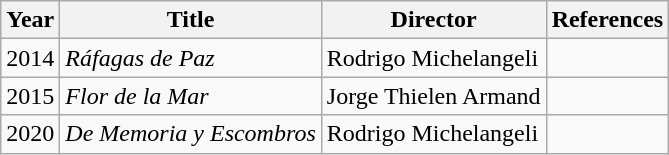<table class="wikitable">
<tr>
<th>Year</th>
<th>Title</th>
<th>Director</th>
<th>References</th>
</tr>
<tr>
<td>2014</td>
<td><em>Ráfagas de Paz</em></td>
<td>Rodrigo Michelangeli</td>
<td></td>
</tr>
<tr>
<td>2015</td>
<td><em>Flor de la Mar</em></td>
<td>Jorge Thielen Armand</td>
<td></td>
</tr>
<tr>
<td>2020</td>
<td><em>De Memoria y Escombros</em></td>
<td>Rodrigo Michelangeli</td>
<td></td>
</tr>
</table>
